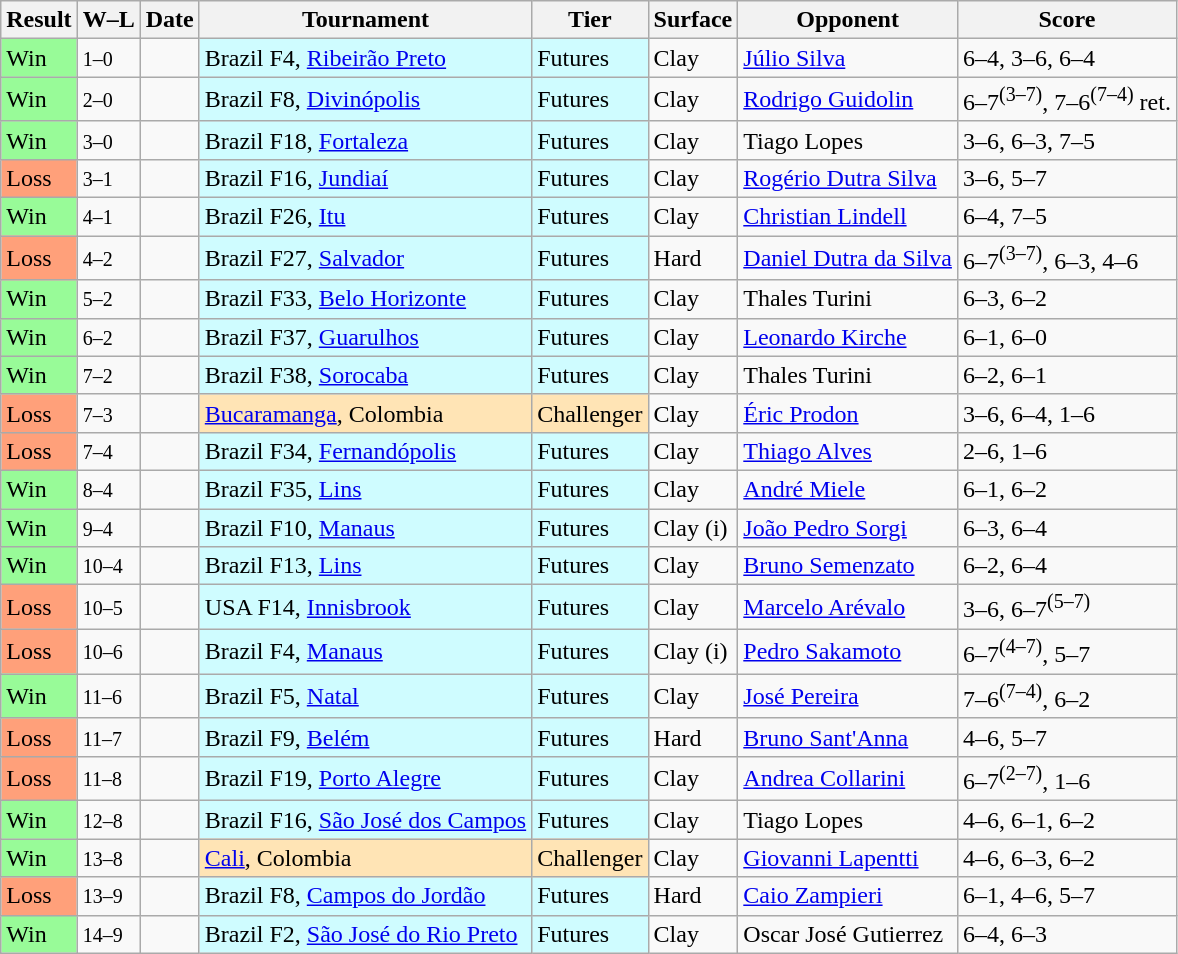<table class="sortable wikitable nowrap">
<tr>
<th>Result</th>
<th class="unsortable">W–L</th>
<th>Date</th>
<th>Tournament</th>
<th>Tier</th>
<th>Surface</th>
<th>Opponent</th>
<th class="unsortable">Score</th>
</tr>
<tr>
<td bgcolor=98fb98>Win</td>
<td><small>1–0</small></td>
<td></td>
<td style="background:#cffcff;">Brazil F4, <a href='#'>Ribeirão Preto</a></td>
<td style="background:#cffcff;">Futures</td>
<td>Clay</td>
<td> <a href='#'>Júlio Silva</a></td>
<td>6–4, 3–6, 6–4</td>
</tr>
<tr>
<td bgcolor=98fb98>Win</td>
<td><small>2–0</small></td>
<td></td>
<td style="background:#cffcff;">Brazil F8, <a href='#'>Divinópolis</a></td>
<td style="background:#cffcff;">Futures</td>
<td>Clay</td>
<td> <a href='#'>Rodrigo Guidolin</a></td>
<td>6–7<sup>(3–7)</sup>, 7–6<sup>(7–4)</sup> ret.</td>
</tr>
<tr>
<td bgcolor=98fb98>Win</td>
<td><small>3–0</small></td>
<td></td>
<td style="background:#cffcff;">Brazil F18, <a href='#'>Fortaleza</a></td>
<td style="background:#cffcff;">Futures</td>
<td>Clay</td>
<td> Tiago Lopes</td>
<td>3–6, 6–3, 7–5</td>
</tr>
<tr>
<td bgcolor=FFA07A>Loss</td>
<td><small>3–1</small></td>
<td></td>
<td style="background:#cffcff;">Brazil F16, <a href='#'>Jundiaí</a></td>
<td style="background:#cffcff;">Futures</td>
<td>Clay</td>
<td> <a href='#'>Rogério Dutra Silva</a></td>
<td>3–6, 5–7</td>
</tr>
<tr>
<td bgcolor=98fb98>Win</td>
<td><small>4–1</small></td>
<td></td>
<td style="background:#cffcff;">Brazil F26, <a href='#'>Itu</a></td>
<td style="background:#cffcff;">Futures</td>
<td>Clay</td>
<td> <a href='#'>Christian Lindell</a></td>
<td>6–4, 7–5</td>
</tr>
<tr>
<td bgcolor=FFA07A>Loss</td>
<td><small>4–2</small></td>
<td></td>
<td style="background:#cffcff;">Brazil F27, <a href='#'>Salvador</a></td>
<td style="background:#cffcff;">Futures</td>
<td>Hard</td>
<td> <a href='#'>Daniel Dutra da Silva</a></td>
<td>6–7<sup>(3–7)</sup>, 6–3, 4–6</td>
</tr>
<tr>
<td bgcolor=98fb98>Win</td>
<td><small>5–2</small></td>
<td></td>
<td style="background:#cffcff;">Brazil F33, <a href='#'>Belo Horizonte</a></td>
<td style="background:#cffcff;">Futures</td>
<td>Clay</td>
<td> Thales Turini</td>
<td>6–3, 6–2</td>
</tr>
<tr>
<td bgcolor=98fb98>Win</td>
<td><small>6–2</small></td>
<td></td>
<td style="background:#cffcff;">Brazil F37, <a href='#'>Guarulhos</a></td>
<td style="background:#cffcff;">Futures</td>
<td>Clay</td>
<td> <a href='#'>Leonardo Kirche</a></td>
<td>6–1, 6–0</td>
</tr>
<tr>
<td bgcolor=98fb98>Win</td>
<td><small>7–2</small></td>
<td></td>
<td style="background:#cffcff;">Brazil F38, <a href='#'>Sorocaba</a></td>
<td style="background:#cffcff;">Futures</td>
<td>Clay</td>
<td> Thales Turini</td>
<td>6–2, 6–1</td>
</tr>
<tr>
<td bgcolor=FFA07A>Loss</td>
<td><small>7–3</small></td>
<td><a href='#'></a></td>
<td style="background:moccasin;"><a href='#'>Bucaramanga</a>, Colombia</td>
<td style="background:moccasin;">Challenger</td>
<td>Clay</td>
<td> <a href='#'>Éric Prodon</a></td>
<td>3–6, 6–4, 1–6</td>
</tr>
<tr>
<td bgcolor=FFA07A>Loss</td>
<td><small>7–4</small></td>
<td></td>
<td style="background:#cffcff;">Brazil F34, <a href='#'>Fernandópolis</a></td>
<td style="background:#cffcff;">Futures</td>
<td>Clay</td>
<td> <a href='#'>Thiago Alves</a></td>
<td>2–6, 1–6</td>
</tr>
<tr>
<td bgcolor=98fb98>Win</td>
<td><small>8–4</small></td>
<td></td>
<td style="background:#cffcff;">Brazil F35, <a href='#'>Lins</a></td>
<td style="background:#cffcff;">Futures</td>
<td>Clay</td>
<td> <a href='#'>André Miele</a></td>
<td>6–1, 6–2</td>
</tr>
<tr>
<td bgcolor=98fb98>Win</td>
<td><small>9–4</small></td>
<td></td>
<td style="background:#cffcff;">Brazil F10, <a href='#'>Manaus</a></td>
<td style="background:#cffcff;">Futures</td>
<td>Clay (i)</td>
<td> <a href='#'>João Pedro Sorgi</a></td>
<td>6–3, 6–4</td>
</tr>
<tr>
<td bgcolor=98fb98>Win</td>
<td><small>10–4</small></td>
<td></td>
<td style="background:#cffcff;">Brazil F13, <a href='#'>Lins</a></td>
<td style="background:#cffcff;">Futures</td>
<td>Clay</td>
<td> <a href='#'>Bruno Semenzato</a></td>
<td>6–2, 6–4</td>
</tr>
<tr>
<td bgcolor=FFA07A>Loss</td>
<td><small>10–5</small></td>
<td></td>
<td style="background:#cffcff;">USA F14, <a href='#'>Innisbrook</a></td>
<td style="background:#cffcff;">Futures</td>
<td>Clay</td>
<td> <a href='#'>Marcelo Arévalo</a></td>
<td>3–6, 6–7<sup>(5–7)</sup></td>
</tr>
<tr>
<td bgcolor=FFA07A>Loss</td>
<td><small>10–6</small></td>
<td></td>
<td style="background:#cffcff;">Brazil F4, <a href='#'>Manaus</a></td>
<td style="background:#cffcff;">Futures</td>
<td>Clay (i)</td>
<td> <a href='#'>Pedro Sakamoto</a></td>
<td>6–7<sup>(4–7)</sup>, 5–7</td>
</tr>
<tr>
<td bgcolor=98fb98>Win</td>
<td><small>11–6</small></td>
<td></td>
<td style="background:#cffcff;">Brazil F5, <a href='#'>Natal</a></td>
<td style="background:#cffcff;">Futures</td>
<td>Clay</td>
<td> <a href='#'>José Pereira</a></td>
<td>7–6<sup>(7–4)</sup>, 6–2</td>
</tr>
<tr>
<td bgcolor=FFA07A>Loss</td>
<td><small>11–7</small></td>
<td></td>
<td style="background:#cffcff;">Brazil F9, <a href='#'>Belém</a></td>
<td style="background:#cffcff;">Futures</td>
<td>Hard</td>
<td> <a href='#'>Bruno Sant'Anna</a></td>
<td>4–6, 5–7</td>
</tr>
<tr>
<td bgcolor=FFA07A>Loss</td>
<td><small>11–8</small></td>
<td></td>
<td style="background:#cffcff;">Brazil F19, <a href='#'>Porto Alegre</a></td>
<td style="background:#cffcff;">Futures</td>
<td>Clay</td>
<td> <a href='#'>Andrea Collarini</a></td>
<td>6–7<sup>(2–7)</sup>, 1–6</td>
</tr>
<tr>
<td bgcolor=98fb98>Win</td>
<td><small>12–8</small></td>
<td></td>
<td style="background:#cffcff;">Brazil F16, <a href='#'>São José dos Campos</a></td>
<td style="background:#cffcff;">Futures</td>
<td>Clay</td>
<td> Tiago Lopes</td>
<td>4–6, 6–1, 6–2</td>
</tr>
<tr>
<td bgcolor=98fb98>Win</td>
<td><small>13–8</small></td>
<td><a href='#'></a></td>
<td style="background:moccasin;"><a href='#'>Cali</a>, Colombia</td>
<td style="background:moccasin;">Challenger</td>
<td>Clay</td>
<td> <a href='#'>Giovanni Lapentti</a></td>
<td>4–6, 6–3, 6–2</td>
</tr>
<tr>
<td bgcolor=FFA07A>Loss</td>
<td><small>13–9</small></td>
<td></td>
<td style="background:#cffcff;">Brazil F8, <a href='#'>Campos do Jordão</a></td>
<td style="background:#cffcff;">Futures</td>
<td>Hard</td>
<td> <a href='#'>Caio Zampieri</a></td>
<td>6–1, 4–6, 5–7</td>
</tr>
<tr>
<td bgcolor=98fb98>Win</td>
<td><small>14–9</small></td>
<td></td>
<td style="background:#cffcff;">Brazil F2, <a href='#'>São José do Rio Preto</a></td>
<td style="background:#cffcff;">Futures</td>
<td>Clay</td>
<td> Oscar José Gutierrez</td>
<td>6–4, 6–3</td>
</tr>
</table>
